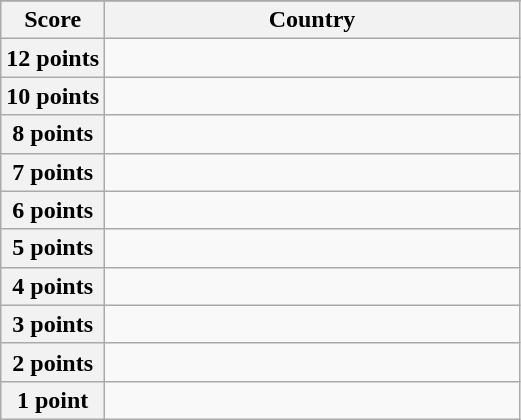<table class="wikitable">
<tr>
</tr>
<tr>
<th scope="col" width="20%">Score</th>
<th scope="col">Country</th>
</tr>
<tr>
<th scope="row">12 points</th>
<td></td>
</tr>
<tr>
<th scope="row">10 points</th>
<td></td>
</tr>
<tr>
<th scope="row">8 points</th>
<td></td>
</tr>
<tr>
<th scope="row">7 points</th>
<td></td>
</tr>
<tr>
<th scope="row">6 points</th>
<td></td>
</tr>
<tr>
<th scope="row">5 points</th>
<td></td>
</tr>
<tr>
<th scope="row">4 points</th>
<td></td>
</tr>
<tr>
<th scope="row">3 points</th>
<td></td>
</tr>
<tr>
<th scope="row">2 points</th>
<td></td>
</tr>
<tr>
<th scope="row">1 point</th>
<td></td>
</tr>
</table>
